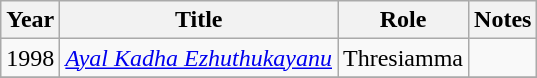<table class="wikitable sortable">
<tr>
<th>Year</th>
<th>Title</th>
<th>Role</th>
<th class="unsortable">Notes</th>
</tr>
<tr>
<td>1998</td>
<td><em><a href='#'>Ayal Kadha Ezhuthukayanu</a></em></td>
<td>Thresiamma</td>
<td></td>
</tr>
<tr>
</tr>
</table>
